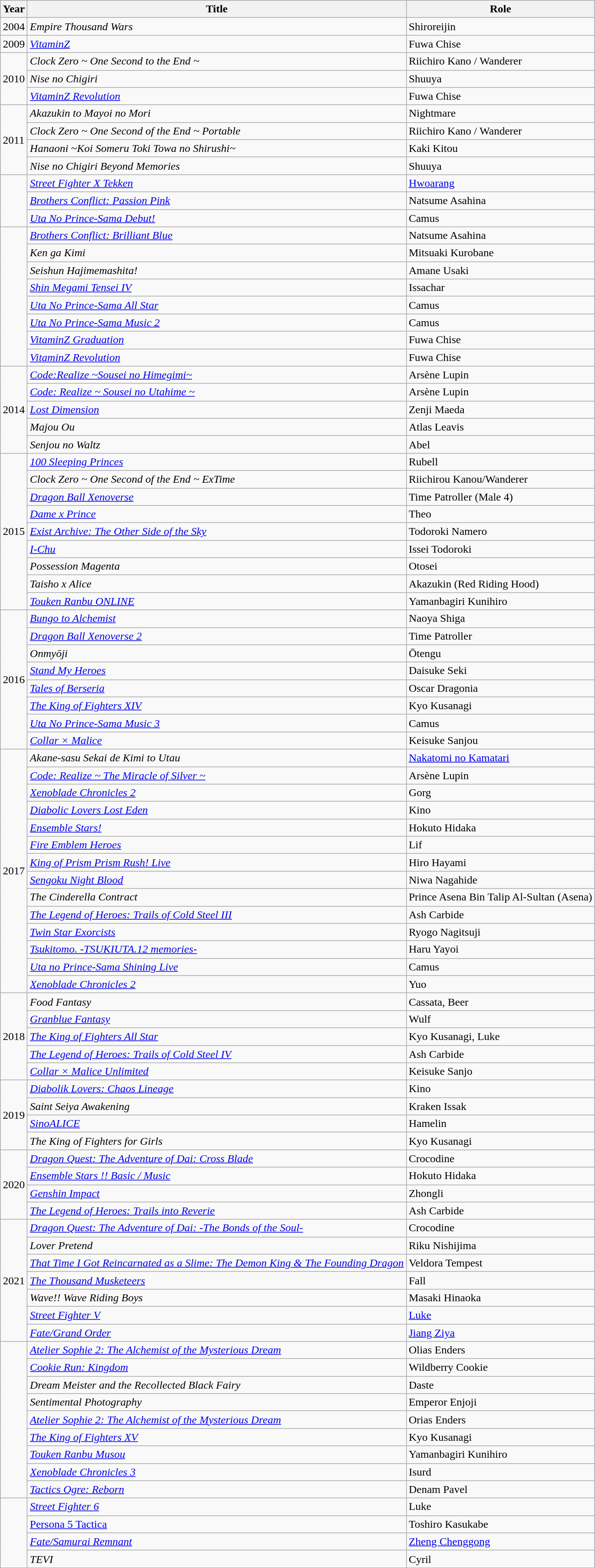<table class="wikitable">
<tr>
<th>Year</th>
<th>Title</th>
<th>Role</th>
</tr>
<tr>
<td>2004</td>
<td><em>Empire Thousand Wars</em></td>
<td>Shiroreijin</td>
</tr>
<tr>
<td>2009</td>
<td><a href='#'><em>VitaminZ</em></a></td>
<td>Fuwa Chise</td>
</tr>
<tr>
<td rowspan="3">2010</td>
<td><em>Clock Zero ~ One Second to the End ~</em></td>
<td>Riichiro Kano / Wanderer</td>
</tr>
<tr>
<td><em>Nise no Chigiri</em></td>
<td>Shuuya</td>
</tr>
<tr>
<td><a href='#'><em>VitaminZ Revolution</em></a></td>
<td>Fuwa Chise</td>
</tr>
<tr>
<td rowspan="4">2011</td>
<td><em>Akazukin to Mayoi no Mori</em></td>
<td>Nightmare</td>
</tr>
<tr>
<td><em>Clock Zero ~ One Second of the End ~ Portable</em></td>
<td>Riichiro Kano / Wanderer</td>
</tr>
<tr>
<td><em>Hanaoni ~Koi Someru Toki Towa no Shirushi~</em></td>
<td>Kaki Kitou</td>
</tr>
<tr>
<td><em>Nise no Chigiri Beyond Memories</em></td>
<td>Shuuya</td>
</tr>
<tr>
<td rowspan="3"></td>
<td><em><a href='#'>Street Fighter X Tekken</a></em></td>
<td><a href='#'>Hwoarang</a></td>
</tr>
<tr>
<td><em><a href='#'>Brothers Conflict: Passion Pink</a></em></td>
<td>Natsume Asahina</td>
</tr>
<tr>
<td><em><a href='#'>Uta No Prince-Sama Debut!</a></em></td>
<td>Camus</td>
</tr>
<tr>
<td rowspan="8"></td>
<td><em><a href='#'>Brothers Conflict: Brilliant Blue</a></em></td>
<td>Natsume Asahina</td>
</tr>
<tr>
<td><em>Ken ga Kimi</em></td>
<td>Mitsuaki Kurobane</td>
</tr>
<tr>
<td><em>Seishun Hajimemashita!</em></td>
<td>Amane Usaki</td>
</tr>
<tr>
<td><em><a href='#'>Shin Megami Tensei IV</a></em></td>
<td>Issachar</td>
</tr>
<tr>
<td><em><a href='#'>Uta No Prince-Sama All Star</a></em></td>
<td>Camus</td>
</tr>
<tr>
<td><em><a href='#'>Uta No Prince-Sama Music 2</a></em></td>
<td>Camus</td>
</tr>
<tr>
<td><a href='#'><em>VitaminZ Graduation</em></a></td>
<td>Fuwa Chise</td>
</tr>
<tr>
<td><a href='#'><em>VitaminZ Revolution</em></a></td>
<td>Fuwa Chise</td>
</tr>
<tr>
<td rowspan="5">2014</td>
<td><em><a href='#'>Code:Realize ~Sousei no Himegimi~</a></em></td>
<td>Arsène Lupin</td>
</tr>
<tr>
<td><a href='#'><em>Code: Realize ~ Sousei no Utahime ~</em></a></td>
<td>Arsène Lupin</td>
</tr>
<tr>
<td><em><a href='#'>Lost Dimension</a></em></td>
<td>Zenji Maeda</td>
</tr>
<tr>
<td><em>Majou Ou</em></td>
<td>Atlas Leavis</td>
</tr>
<tr>
<td><em>Senjou no Waltz</em></td>
<td>Abel</td>
</tr>
<tr>
<td rowspan="9">2015</td>
<td><a href='#'><em>100 Sleeping Princes</em></a></td>
<td>Rubell</td>
</tr>
<tr>
<td><em>Clock Zero ~ One Second of the End ~ ExTime</em></td>
<td>Riichirou Kanou/Wanderer</td>
</tr>
<tr>
<td><em><a href='#'>Dragon Ball Xenoverse</a></em></td>
<td>Time Patroller (Male 4)</td>
</tr>
<tr>
<td><em><a href='#'>Dame x Prince</a></em></td>
<td>Theo</td>
</tr>
<tr>
<td><em><a href='#'>Exist Archive: The Other Side of the Sky</a></em></td>
<td>Todoroki Namero</td>
</tr>
<tr>
<td><em><a href='#'>I-Chu</a></em></td>
<td>Issei Todoroki</td>
</tr>
<tr>
<td><em>Possession Magenta</em></td>
<td>Otosei</td>
</tr>
<tr>
<td><em>Taisho x Alice</em></td>
<td>Akazukin (Red Riding Hood)</td>
</tr>
<tr>
<td><a href='#'><em>Touken Ranbu ONLINE</em></a></td>
<td>Yamanbagiri Kunihiro</td>
</tr>
<tr>
<td rowspan="8">2016</td>
<td><a href='#'><em>Bungo to Alchemist</em></a></td>
<td>Naoya Shiga</td>
</tr>
<tr>
<td><em><a href='#'>Dragon Ball Xenoverse 2</a></em></td>
<td>Time Patroller</td>
</tr>
<tr>
<td><em>Onmyōji</em></td>
<td>Ōtengu</td>
</tr>
<tr>
<td><em><a href='#'>Stand My Heroes</a></em></td>
<td>Daisuke Seki</td>
</tr>
<tr>
<td><em><a href='#'>Tales of Berseria</a></em></td>
<td>Oscar Dragonia</td>
</tr>
<tr>
<td><em><a href='#'>The King of Fighters XIV</a></em></td>
<td>Kyo Kusanagi</td>
</tr>
<tr>
<td><em><a href='#'>Uta No Prince-Sama Music 3</a></em></td>
<td>Camus</td>
</tr>
<tr>
<td><em><a href='#'>Collar × Malice</a></em></td>
<td>Keisuke Sanjou</td>
</tr>
<tr>
<td rowspan="14">2017</td>
<td><em>Akane-sasu Sekai de Kimi to Utau</em></td>
<td><a href='#'>Nakatomi no Kamatari</a></td>
</tr>
<tr>
<td><a href='#'><em>Code: Realize ~ The Miracle of Silver ~</em></a></td>
<td>Arsène Lupin</td>
</tr>
<tr>
<td><em><a href='#'>Xenoblade Chronicles 2</a></em></td>
<td>Gorg</td>
</tr>
<tr>
<td><a href='#'><em>Diabolic Lovers Lost Eden</em></a></td>
<td>Kino</td>
</tr>
<tr>
<td><em><a href='#'>Ensemble Stars!</a></em></td>
<td>Hokuto Hidaka</td>
</tr>
<tr>
<td><em><a href='#'>Fire Emblem Heroes</a></em></td>
<td>Lif</td>
</tr>
<tr>
<td><a href='#'><em>King of Prism Prism Rush! Live</em></a></td>
<td>Hiro Hayami</td>
</tr>
<tr>
<td><em><a href='#'>Sengoku Night Blood</a></em></td>
<td>Niwa Nagahide</td>
</tr>
<tr>
<td><em>The Cinderella Contract</em></td>
<td>Prince Asena Bin Talip Al-Sultan (Asena)</td>
</tr>
<tr>
<td><em><a href='#'>The Legend of Heroes: Trails of Cold Steel III</a></em></td>
<td>Ash Carbide</td>
</tr>
<tr>
<td><em><a href='#'>Twin Star Exorcists</a></em></td>
<td>Ryogo Nagitsuji</td>
</tr>
<tr>
<td><a href='#'><em>Tsukitomo. -TSUKIUTA.12 memories-</em></a></td>
<td>Haru Yayoi</td>
</tr>
<tr>
<td><a href='#'><em>Uta no Prince-Sama Shining Live</em></a></td>
<td>Camus</td>
</tr>
<tr>
<td><em><a href='#'>Xenoblade Chronicles 2</a></em></td>
<td>Yuo</td>
</tr>
<tr>
<td rowspan="5">2018</td>
<td><em>Food Fantasy</em></td>
<td>Cassata, Beer</td>
</tr>
<tr>
<td><em><a href='#'>Granblue Fantasy</a></em></td>
<td>Wulf</td>
</tr>
<tr>
<td><em><a href='#'>The King of Fighters All Star</a></em></td>
<td>Kyo Kusanagi, Luke</td>
</tr>
<tr>
<td><em><a href='#'>The Legend of Heroes: Trails of Cold Steel IV</a></em></td>
<td>Ash Carbide</td>
</tr>
<tr>
<td><a href='#'><em>Collar × Malice Unlimited</em></a></td>
<td>Keisuke Sanjo</td>
</tr>
<tr>
<td rowspan="4">2019</td>
<td><em><a href='#'>Diabolik Lovers: Chaos Lineage</a></em></td>
<td>Kino</td>
</tr>
<tr>
<td><em>Saint Seiya Awakening</em></td>
<td>Kraken Issak</td>
</tr>
<tr>
<td><em><a href='#'>SinoALICE</a></em></td>
<td>Hamelin</td>
</tr>
<tr>
<td><em>The King of Fighters for Girls</em></td>
<td>Kyo Kusanagi</td>
</tr>
<tr>
<td rowspan="4">2020</td>
<td><a href='#'><em>Dragon Quest: The Adventure of Dai: Cross Blade</em></a></td>
<td>Crocodine</td>
</tr>
<tr>
<td><a href='#'><em>Ensemble Stars !! Basic / Music</em></a></td>
<td>Hokuto Hidaka</td>
</tr>
<tr>
<td><em><a href='#'>Genshin Impact</a></em></td>
<td>Zhongli</td>
</tr>
<tr>
<td><em><a href='#'>The Legend of Heroes: Trails into Reverie</a></em></td>
<td>Ash Carbide</td>
</tr>
<tr>
<td rowspan="7">2021</td>
<td><a href='#'><em>Dragon Quest: The Adventure of Dai: -The Bonds of the Soul-</em></a></td>
<td>Crocodine</td>
</tr>
<tr>
<td><em>Lover Pretend</em></td>
<td>Riku Nishijima</td>
</tr>
<tr>
<td><em><a href='#'>That Time I Got Reincarnated as a Slime: The Demon King & The Founding Dragon</a></em></td>
<td>Veldora Tempest</td>
</tr>
<tr>
<td><em><a href='#'>The Thousand Musketeers</a></em></td>
<td>Fall</td>
</tr>
<tr>
<td><em>Wave!! Wave Riding Boys</em></td>
<td>Masaki Hinaoka</td>
</tr>
<tr>
<td><em><a href='#'>Street Fighter V</a></em></td>
<td><a href='#'>Luke</a></td>
</tr>
<tr>
<td><em><a href='#'>Fate/Grand Order</a></em></td>
<td><a href='#'>Jiang Ziya</a></td>
</tr>
<tr>
<td rowspan="9"></td>
<td><em><a href='#'>Atelier Sophie 2: The Alchemist of the Mysterious Dream</a></em></td>
<td>Olias Enders</td>
</tr>
<tr>
<td><em><a href='#'>Cookie Run: Kingdom</a></em></td>
<td>Wildberry Cookie</td>
</tr>
<tr>
<td><em>Dream Meister and the Recollected Black Fairy</em></td>
<td>Daste</td>
</tr>
<tr>
<td><em>Sentimental Photography</em></td>
<td>Emperor Enjoji</td>
</tr>
<tr>
<td><em><a href='#'>Atelier Sophie 2: The Alchemist of the Mysterious Dream</a></em></td>
<td>Orias Enders</td>
</tr>
<tr>
<td><em><a href='#'>The King of Fighters XV</a></em></td>
<td>Kyo Kusanagi</td>
</tr>
<tr>
<td><a href='#'><em>Touken Ranbu Musou</em></a></td>
<td>Yamanbagiri Kunihiro</td>
</tr>
<tr>
<td><em><a href='#'>Xenoblade Chronicles 3</a></em></td>
<td>Isurd</td>
</tr>
<tr>
<td><em><a href='#'>Tactics Ogre: Reborn</a></em></td>
<td>Denam Pavel</td>
</tr>
<tr>
<td rowspan="4"></td>
<td><em><a href='#'>Street Fighter 6</a></em></td>
<td>Luke</td>
</tr>
<tr>
<td><a href='#'>Persona 5 Tactica</a></td>
<td>Toshiro Kasukabe</td>
</tr>
<tr>
<td><em><a href='#'>Fate/Samurai Remnant</a></em></td>
<td><a href='#'>Zheng Chenggong</a></td>
</tr>
<tr>
<td><em>TEVI</em></td>
<td>Cyril</td>
</tr>
</table>
